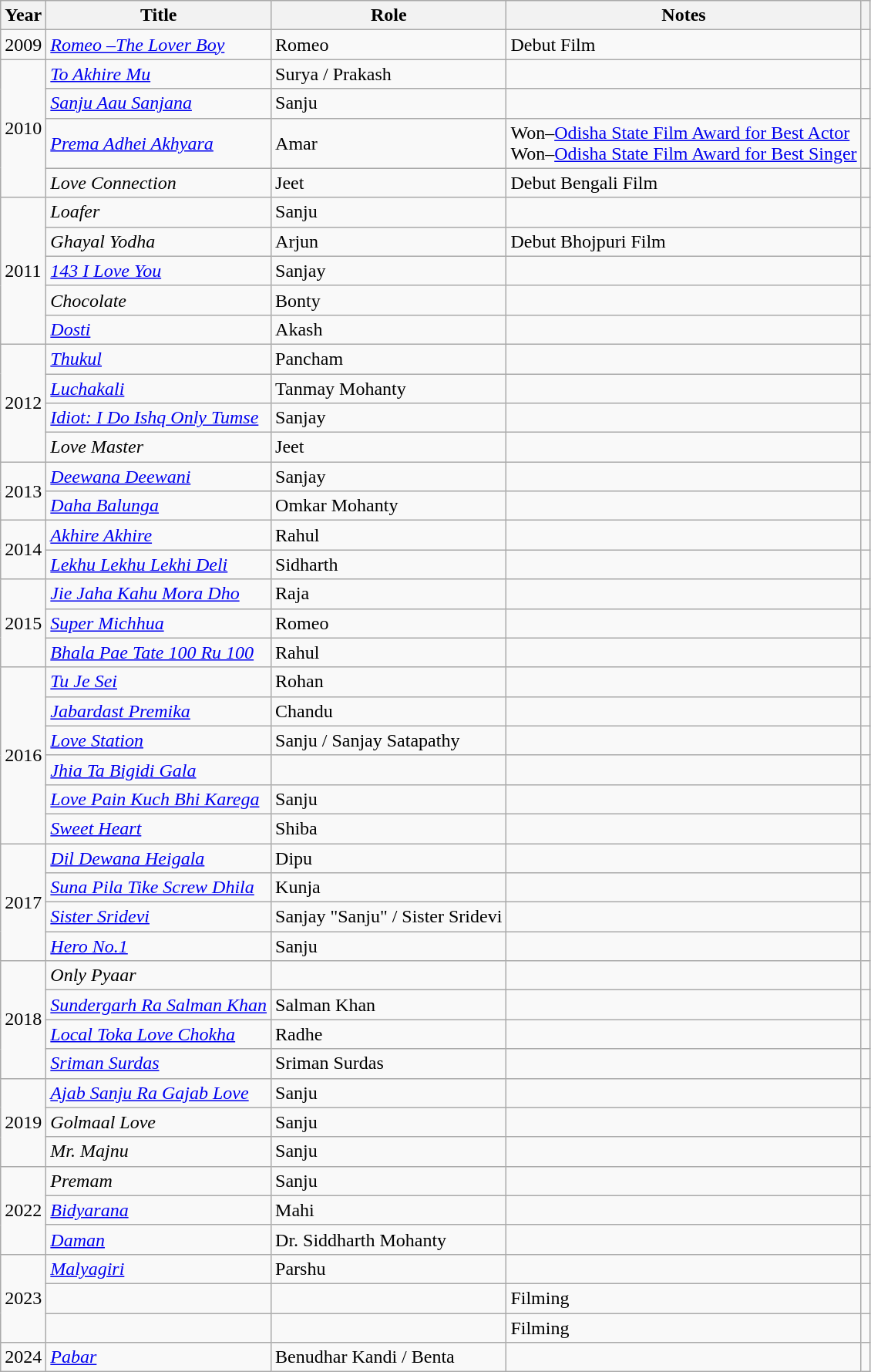<table class="wikitable sortable" style="text-align:left;">
<tr>
<th>Year</th>
<th>Title</th>
<th>Role</th>
<th>Notes</th>
<th></th>
</tr>
<tr>
<td>2009</td>
<td><em><a href='#'>Romeo –The Lover Boy</a></em></td>
<td>Romeo</td>
<td>Debut Film</td>
<td></td>
</tr>
<tr>
<td rowspan="4">2010</td>
<td><em><a href='#'>To Akhire Mu</a></em></td>
<td>Surya / Prakash</td>
<td></td>
<td></td>
</tr>
<tr>
<td><em><a href='#'>Sanju Aau Sanjana</a></em></td>
<td>Sanju</td>
<td></td>
<td></td>
</tr>
<tr>
<td><em><a href='#'>Prema Adhei Akhyara</a></em></td>
<td>Amar</td>
<td>Won–<a href='#'>Odisha State Film Award for Best Actor</a><br> Won–<a href='#'>Odisha State Film Award for Best Singer</a></td>
<td></td>
</tr>
<tr>
<td><em>Love Connection</em></td>
<td>Jeet</td>
<td>Debut Bengali Film</td>
<td></td>
</tr>
<tr>
<td rowspan="5">2011</td>
<td><em>Loafer</em></td>
<td>Sanju</td>
<td></td>
<td></td>
</tr>
<tr>
<td><em>Ghayal Yodha</em></td>
<td>Arjun</td>
<td>Debut Bhojpuri Film</td>
<td></td>
</tr>
<tr>
<td><em><a href='#'>143 I Love You</a></em></td>
<td>Sanjay</td>
<td></td>
<td></td>
</tr>
<tr>
<td><em>Chocolate</em></td>
<td>Bonty</td>
<td></td>
<td></td>
</tr>
<tr>
<td><a href='#'><em>Dosti</em></a></td>
<td>Akash</td>
<td></td>
<td></td>
</tr>
<tr>
<td rowspan="4">2012</td>
<td><em><a href='#'>Thukul</a></em></td>
<td>Pancham</td>
<td></td>
<td></td>
</tr>
<tr>
<td><em><a href='#'>Luchakali</a></em></td>
<td>Tanmay Mohanty</td>
<td></td>
<td></td>
</tr>
<tr>
<td><em><a href='#'>Idiot: I Do Ishq Only Tumse</a></em></td>
<td>Sanjay</td>
<td></td>
<td></td>
</tr>
<tr>
<td><em>Love Master</em></td>
<td>Jeet</td>
<td></td>
<td></td>
</tr>
<tr>
<td rowspan="2">2013</td>
<td><em><a href='#'>Deewana Deewani</a></em></td>
<td>Sanjay</td>
<td></td>
<td></td>
</tr>
<tr>
<td><em><a href='#'>Daha Balunga</a></em></td>
<td>Omkar Mohanty</td>
<td></td>
<td></td>
</tr>
<tr>
<td rowspan="2">2014</td>
<td><em><a href='#'>Akhire Akhire</a></em></td>
<td>Rahul</td>
<td></td>
<td></td>
</tr>
<tr>
<td><em><a href='#'>Lekhu Lekhu Lekhi Deli</a></em></td>
<td>Sidharth</td>
<td></td>
<td></td>
</tr>
<tr>
<td rowspan="3">2015</td>
<td><em><a href='#'>Jie Jaha Kahu Mora Dho</a></em></td>
<td>Raja</td>
<td></td>
<td></td>
</tr>
<tr>
<td><em><a href='#'>Super Michhua</a></em></td>
<td>Romeo</td>
<td></td>
<td></td>
</tr>
<tr>
<td><em><a href='#'>Bhala Pae Tate 100 Ru 100</a></em></td>
<td>Rahul</td>
<td></td>
<td></td>
</tr>
<tr>
<td rowspan="6">2016</td>
<td><em><a href='#'>Tu Je Sei</a></em></td>
<td>Rohan</td>
<td></td>
<td></td>
</tr>
<tr>
<td><em><a href='#'>Jabardast Premika</a></em></td>
<td>Chandu</td>
<td></td>
<td></td>
</tr>
<tr>
<td><em><a href='#'>Love Station</a></em></td>
<td>Sanju / Sanjay Satapathy</td>
<td></td>
<td></td>
</tr>
<tr>
<td><em><a href='#'>Jhia Ta Bigidi Gala</a></em></td>
<td></td>
<td></td>
<td></td>
</tr>
<tr>
<td><em><a href='#'>Love Pain Kuch Bhi Karega</a></em></td>
<td>Sanju</td>
<td></td>
<td></td>
</tr>
<tr>
<td><em><a href='#'>Sweet Heart</a></em></td>
<td>Shiba</td>
<td></td>
<td></td>
</tr>
<tr>
<td rowspan="4">2017</td>
<td><em><a href='#'>Dil Dewana Heigala</a></em></td>
<td>Dipu</td>
<td></td>
<td></td>
</tr>
<tr>
<td><em><a href='#'>Suna Pila Tike Screw Dhila</a></em></td>
<td>Kunja</td>
<td></td>
<td></td>
</tr>
<tr>
<td><em><a href='#'>Sister Sridevi</a></em></td>
<td>Sanjay "Sanju" / Sister Sridevi</td>
<td></td>
<td></td>
</tr>
<tr>
<td><em><a href='#'>Hero No.1</a></em></td>
<td>Sanju</td>
<td></td>
<td></td>
</tr>
<tr>
<td rowspan="4">2018</td>
<td><em>Only Pyaar</em></td>
<td></td>
<td></td>
<td></td>
</tr>
<tr>
<td><em><a href='#'>Sundergarh Ra Salman Khan</a></em></td>
<td>Salman Khan</td>
<td></td>
<td></td>
</tr>
<tr>
<td><em><a href='#'>Local Toka Love Chokha</a></em></td>
<td>Radhe</td>
<td></td>
<td></td>
</tr>
<tr>
<td><em><a href='#'>Sriman Surdas</a></em></td>
<td>Sriman Surdas</td>
<td></td>
<td></td>
</tr>
<tr>
<td rowspan="3">2019</td>
<td><em><a href='#'>Ajab Sanju Ra Gajab Love</a></em></td>
<td>Sanju</td>
<td></td>
<td></td>
</tr>
<tr>
<td><em>Golmaal Love</em></td>
<td>Sanju</td>
<td></td>
<td></td>
</tr>
<tr>
<td><em>Mr. Majnu</em></td>
<td>Sanju</td>
<td></td>
<td></td>
</tr>
<tr>
<td rowspan="3">2022</td>
<td><em>Premam</em></td>
<td>Sanju</td>
<td></td>
<td></td>
</tr>
<tr>
<td><em><a href='#'>Bidyarana</a></em></td>
<td>Mahi</td>
<td></td>
<td></td>
</tr>
<tr>
<td><em><a href='#'>Daman</a></em></td>
<td>Dr. Siddharth Mohanty</td>
<td></td>
<td></td>
</tr>
<tr>
<td rowspan="3">2023</td>
<td><em><a href='#'>Malyagiri</a></em></td>
<td>Parshu</td>
<td></td>
<td></td>
</tr>
<tr>
<td></td>
<td></td>
<td>Filming</td>
<td></td>
</tr>
<tr>
<td></td>
<td></td>
<td>Filming</td>
<td></td>
</tr>
<tr>
<td>2024</td>
<td><em><a href='#'>Pabar</a></em></td>
<td>Benudhar Kandi / Benta</td>
<td></td>
<td></td>
</tr>
</table>
